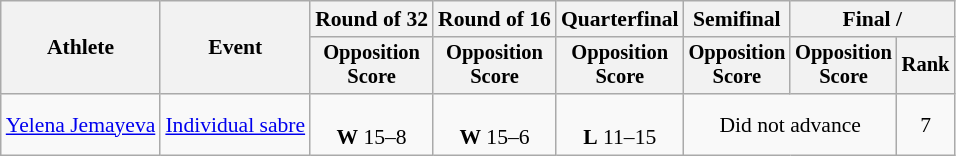<table class="wikitable" style="font-size:90%">
<tr>
<th rowspan="2">Athlete</th>
<th rowspan="2">Event</th>
<th>Round of 32</th>
<th>Round of 16</th>
<th>Quarterfinal</th>
<th>Semifinal</th>
<th colspan=2>Final / </th>
</tr>
<tr style="font-size:95%">
<th>Opposition <br> Score</th>
<th>Opposition <br> Score</th>
<th>Opposition <br> Score</th>
<th>Opposition <br> Score</th>
<th>Opposition <br> Score</th>
<th>Rank</th>
</tr>
<tr align=center>
<td align=left><a href='#'>Yelena Jemayeva</a></td>
<td align=left><a href='#'>Individual sabre</a></td>
<td><br><strong>W</strong> 15–8</td>
<td><br><strong>W</strong> 15–6</td>
<td><br><strong>L</strong> 11–15</td>
<td colspan=2>Did not advance</td>
<td>7</td>
</tr>
</table>
